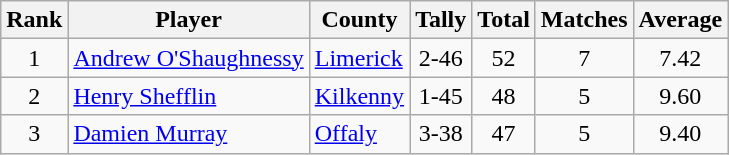<table class="wikitable">
<tr>
<th>Rank</th>
<th>Player</th>
<th>County</th>
<th>Tally</th>
<th>Total</th>
<th>Matches</th>
<th>Average</th>
</tr>
<tr>
<td rowspan=1 align=center>1</td>
<td><a href='#'>Andrew O'Shaughnessy</a></td>
<td><a href='#'>Limerick</a></td>
<td align=center>2-46</td>
<td align=center>52</td>
<td align=center>7</td>
<td align=center>7.42</td>
</tr>
<tr>
<td rowspan=1 align=center>2</td>
<td><a href='#'>Henry Shefflin</a></td>
<td><a href='#'>Kilkenny</a></td>
<td align=center>1-45</td>
<td align=center>48</td>
<td align=center>5</td>
<td align=center>9.60</td>
</tr>
<tr>
<td rowspan=1 align=center>3</td>
<td><a href='#'>Damien Murray</a></td>
<td><a href='#'>Offaly</a></td>
<td align=center>3-38</td>
<td align=center>47</td>
<td align=center>5</td>
<td align=center>9.40</td>
</tr>
</table>
